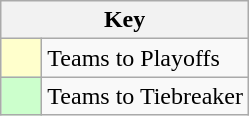<table class="wikitable" style="text-align: center;">
<tr>
<th colspan=2>Key</th>
</tr>
<tr>
<td style="background:#ffffcc; width:20px;"></td>
<td align=left>Teams to Playoffs</td>
</tr>
<tr>
<td style="background:#ccffcc; width:20px;"></td>
<td align=left>Teams to Tiebreaker</td>
</tr>
</table>
